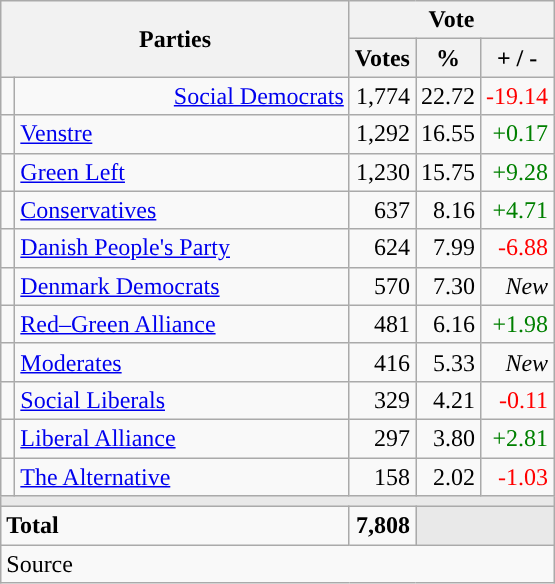<table class="wikitable" style="text-align:right;">
<tr>
<th style="text-align:centre;" rowspan="2" colspan="2" width="225">Parties</th>
<th colspan="3">Vote</th>
</tr>
<tr>
<th width="15">Votes</th>
<th width="15">%</th>
<th width="15">+ / -</th>
</tr>
<tr>
<td width=2 bgcolor=></td>
<td><a href='#'>Social Democrats</a></td>
<td>1,774</td>
<td>22.72</td>
<td style=color:red;>-19.14</td>
</tr>
<tr>
<td width=2 bgcolor=></td>
<td align=left><a href='#'>Venstre</a></td>
<td>1,292</td>
<td>16.55</td>
<td style=color:green;>+0.17</td>
</tr>
<tr>
<td width=2 bgcolor=></td>
<td align=left><a href='#'>Green Left</a></td>
<td>1,230</td>
<td>15.75</td>
<td style=color:green;>+9.28</td>
</tr>
<tr>
<td width=2 bgcolor=></td>
<td align=left><a href='#'>Conservatives</a></td>
<td>637</td>
<td>8.16</td>
<td style=color:green;>+4.71</td>
</tr>
<tr>
<td width=2 bgcolor=></td>
<td align=left><a href='#'>Danish People's Party</a></td>
<td>624</td>
<td>7.99</td>
<td style=color:red;>-6.88</td>
</tr>
<tr>
<td width=2 bgcolor=></td>
<td align=left><a href='#'>Denmark Democrats</a></td>
<td>570</td>
<td>7.30</td>
<td><em>New</em></td>
</tr>
<tr>
<td width=2 bgcolor=></td>
<td align=left><a href='#'>Red–Green Alliance</a></td>
<td>481</td>
<td>6.16</td>
<td style=color:green;>+1.98</td>
</tr>
<tr>
<td width=2 bgcolor=></td>
<td align=left><a href='#'>Moderates</a></td>
<td>416</td>
<td>5.33</td>
<td><em>New</em></td>
</tr>
<tr>
<td width=2 bgcolor=></td>
<td align=left><a href='#'>Social Liberals</a></td>
<td>329</td>
<td>4.21</td>
<td style=color:red;>-0.11</td>
</tr>
<tr>
<td width=2 bgcolor=></td>
<td align=left><a href='#'>Liberal Alliance</a></td>
<td>297</td>
<td>3.80</td>
<td style=color:green;>+2.81</td>
</tr>
<tr>
<td width=2 bgcolor=></td>
<td align=left><a href='#'>The Alternative</a></td>
<td>158</td>
<td>2.02</td>
<td style=color:red;>-1.03</td>
</tr>
<tr>
<td colspan="7" bgcolor="#E9E9E9"></td>
</tr>
<tr>
<td align="left" colspan="2"><strong>Total</strong></td>
<td><strong>7,808</strong></td>
<td bgcolor=#E9E9E9 colspan=2></td>
</tr>
<tr>
<td align="left" colspan="6">Source</td>
</tr>
</table>
